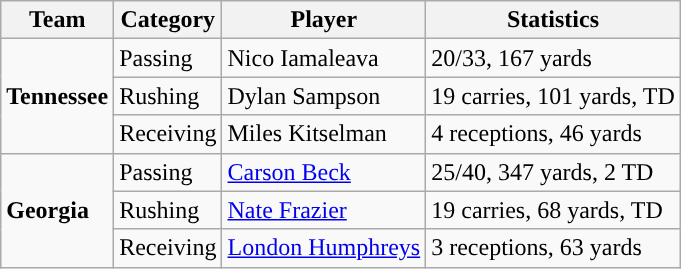<table class="wikitable" style="float: right;">
<tr>
<th>Team</th>
<th>Category</th>
<th>Player</th>
<th>Statistics</th>
</tr>
<tr>
<td rowspan=3><strong>Tennessee</strong></td>
<td>Passing</td>
<td>Nico Iamaleava</td>
<td>20/33, 167 yards</td>
</tr>
<tr>
<td>Rushing</td>
<td>Dylan Sampson</td>
<td>19 carries, 101 yards, TD</td>
</tr>
<tr>
<td>Receiving</td>
<td>Miles Kitselman</td>
<td>4 receptions, 46 yards</td>
</tr>
<tr>
<td rowspan=3><strong>Georgia</strong></td>
<td>Passing</td>
<td><a href='#'>Carson Beck</a></td>
<td>25/40, 347 yards, 2 TD</td>
</tr>
<tr>
<td>Rushing</td>
<td><a href='#'>Nate Frazier</a></td>
<td>19 carries, 68 yards, TD</td>
</tr>
<tr>
<td>Receiving</td>
<td><a href='#'>London Humphreys</a></td>
<td>3 receptions, 63 yards</td>
</tr>
</table>
